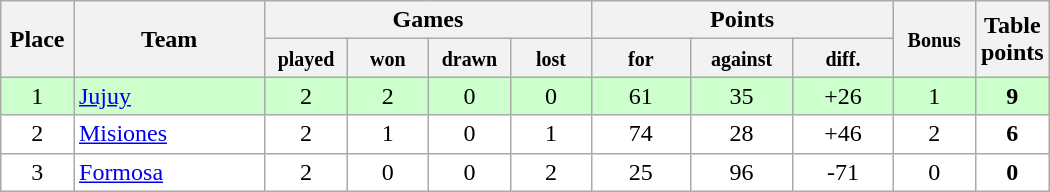<table class="wikitable" width=700>
<tr>
<th rowspan=2 width="7%">Place</th>
<th rowspan=2 width="19%">Team</th>
<th colspan=4 width="30%">Games</th>
<th colspan=3 width="26%">Points</th>
<th rowspan=2 width="8%"><small> Bonus </small></th>
<th rowspan=2 width="10%">Table<br>points</th>
</tr>
<tr>
<th width="8%"><small>played </small></th>
<th width="8%"><small>won </small></th>
<th width="8%"><small>drawn </small></th>
<th width="8%"><small>lost </small></th>
<th width="10%"><small>for </small></th>
<th width="10%"><small>against </small></th>
<th width="10%"><small>diff.</small></th>
</tr>
<tr align=center style="background: #ccffcc;">
<td>1</td>
<td align=left><a href='#'>Jujuy</a></td>
<td>2</td>
<td>2</td>
<td>0</td>
<td>0</td>
<td>61</td>
<td>35</td>
<td>+26</td>
<td>1</td>
<td><strong>9</strong></td>
</tr>
<tr align=center style="background: #ffffff;">
<td>2</td>
<td align=left><a href='#'>Misiones</a></td>
<td>2</td>
<td>1</td>
<td>0</td>
<td>1</td>
<td>74</td>
<td>28</td>
<td>+46</td>
<td>2</td>
<td><strong>6</strong></td>
</tr>
<tr align=center style="background: #ffffff;">
<td>3</td>
<td align=left><a href='#'>Formosa</a></td>
<td>2</td>
<td>0</td>
<td>0</td>
<td>2</td>
<td>25</td>
<td>96</td>
<td>-71</td>
<td>0</td>
<td><strong>0</strong></td>
</tr>
</table>
